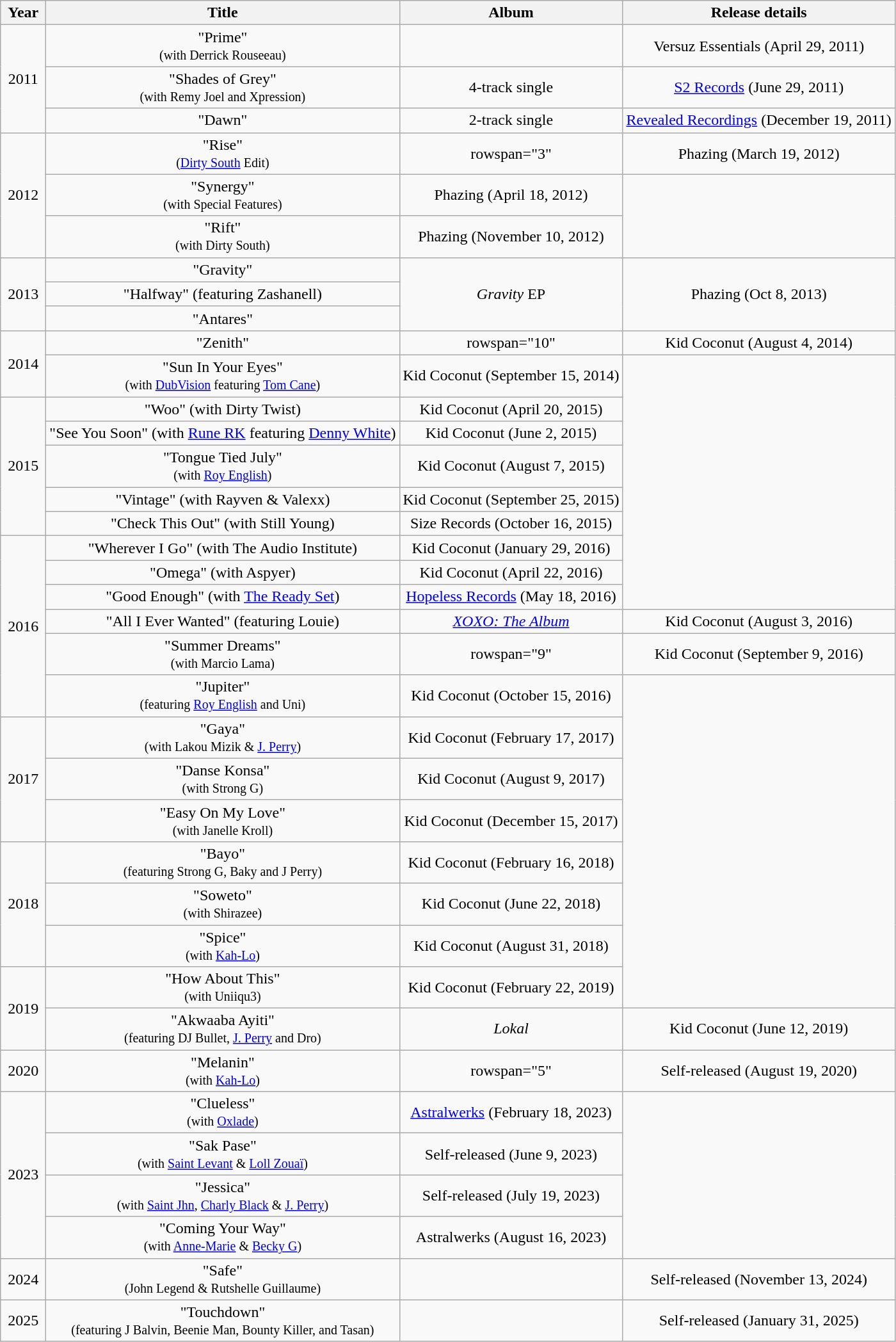<table class="wikitable plainrowheaders" style="text-align:center;">
<tr>
<th scope="col" style="width:2.5em;">Year</th>
<th scope="col">Title</th>
<th scope="col">Album</th>
<th scope="col">Release details</th>
</tr>
<tr>
<td rowspan="3">2011</td>
<td>"Prime"<br><small>(with Derrick Rouseeau)</small><br></td>
<td></td>
<td>Versuz Essentials (April 29, 2011)</td>
</tr>
<tr>
<td>"Shades of Grey"<br><small>(with Remy Joel and Xpression)</small><br></td>
<td>4-track single</td>
<td><a href='#'>S2 Records</a> (June 29, 2011)</td>
</tr>
<tr>
<td>"Dawn"</td>
<td>2-track single</td>
<td><a href='#'>Revealed Recordings</a> (December 19, 2011)</td>
</tr>
<tr>
<td rowspan="3">2012</td>
<td>"Rise"<br><small>(<a href='#'>Dirty South</a> Edit)</small><br></td>
<td>rowspan="3" </td>
<td>Phazing (March 19, 2012)</td>
</tr>
<tr>
<td>"Synergy"<br><small>(with Special Features)</small><br></td>
<td>Phazing (April 18, 2012)</td>
</tr>
<tr>
<td>"Rift"<br><small>(with Dirty South)</small><br></td>
<td>Phazing (November 10, 2012)</td>
</tr>
<tr>
<td rowspan="3">2013</td>
<td>"Gravity"</td>
<td rowspan="3"><em>Gravity</em> EP</td>
<td rowspan="3">Phazing (Oct 8, 2013)</td>
</tr>
<tr>
<td>"Halfway" (featuring Zashanell)</td>
</tr>
<tr>
<td>"Antares"</td>
</tr>
<tr>
<td rowspan="2">2014</td>
<td>"Zenith"</td>
<td>rowspan="10" </td>
<td>Kid Coconut (August 4, 2014)</td>
</tr>
<tr>
<td>"Sun In Your Eyes"<br><small>(with <a href='#'>DubVision</a> featuring <a href='#'>Tom Cane</a>)</small><br></td>
<td>Kid Coconut (September 15, 2014)</td>
</tr>
<tr>
<td rowspan="5">2015</td>
<td>"Woo" (with Dirty Twist)</td>
<td>Kid Coconut (April 20, 2015)</td>
</tr>
<tr>
<td>"See You Soon" (with <a href='#'>Rune RK</a> featuring <a href='#'>Denny White</a>)</td>
<td>Kid Coconut (June 2, 2015)</td>
</tr>
<tr>
<td>"Tongue Tied July"<br><small>(with <a href='#'>Roy English</a>)</small><br></td>
<td>Kid Coconut (August 7, 2015)</td>
</tr>
<tr>
<td>"Vintage" (with Rayven & Valexx)</td>
<td>Kid Coconut (September 25, 2015)</td>
</tr>
<tr>
<td>"Check This Out" (with Still Young)</td>
<td>Size Records (October 16, 2015)</td>
</tr>
<tr>
<td rowspan="6">2016</td>
<td>"Wherever I Go" (with The Audio Institute)</td>
<td>Kid Coconut (January 29, 2016)</td>
</tr>
<tr>
<td>"Omega" (with Aspyer)</td>
<td>Kid Coconut (April 22, 2016)</td>
</tr>
<tr>
<td>"Good Enough" (with <a href='#'>The Ready Set</a>)</td>
<td><a href='#'>Hopeless Records</a> (May 18, 2016)</td>
</tr>
<tr>
<td>"All I Ever Wanted" (featuring Louie)</td>
<td><em><a href='#'>XOXO: The Album</a></em></td>
<td>Kid Coconut (August 3, 2016)</td>
</tr>
<tr>
<td>"Summer Dreams"<br><small>(with Marcio Lama)</small><br></td>
<td>rowspan="9" </td>
<td>Kid Coconut (September 9, 2016)</td>
</tr>
<tr>
<td>"Jupiter"<br><small>(featuring <a href='#'>Roy English</a> and Uni)</small></td>
<td>Kid Coconut (October 15, 2016)</td>
</tr>
<tr>
<td rowspan = "3">2017</td>
<td>"Gaya"<br><small>(with Lakou Mizik & <a href='#'>J. Perry</a>)</small><br></td>
<td>Kid Coconut (February 17, 2017)</td>
</tr>
<tr>
<td>"Danse Konsa" <br><small>(with Strong G)</small><br></td>
<td>Kid Coconut (August 9, 2017)</td>
</tr>
<tr>
<td>"Easy On My Love" <br><small>(with Janelle Kroll)</small><br></td>
<td>Kid Coconut (December 15, 2017)</td>
</tr>
<tr>
<td rowspan="3">2018</td>
<td>"Bayo" <br><small>(featuring Strong G, Baky and J Perry)</small><br></td>
<td>Kid Coconut (February 16, 2018)</td>
</tr>
<tr>
<td>"Soweto" <br><small>(with Shirazee)</small><br></td>
<td>Kid Coconut (June 22, 2018)</td>
</tr>
<tr>
<td>"Spice" <br><small>(with <a href='#'>Kah-Lo</a>)</small><br></td>
<td>Kid Coconut (August 31, 2018)</td>
</tr>
<tr>
<td rowspan="2"">2019</td>
<td>"How About This" <br><small>(with Uniiqu3)</small><br></td>
<td>Kid Coconut (February 22, 2019)</td>
</tr>
<tr>
<td>"Akwaaba Ayiti" <br><small>(featuring DJ Bullet, <a href='#'>J. Perry</a> and Dro)</small><br></td>
<td><em>Lokal</em></td>
<td>Kid Coconut (June 12, 2019)</td>
</tr>
<tr>
<td>2020</td>
<td>"Melanin" <br><small>(with <a href='#'>Kah-Lo</a>)</small><br></td>
<td>rowspan="5" </td>
<td>Self-released (August 19, 2020)</td>
</tr>
<tr>
<td rowspan="4">2023</td>
<td>"Clueless" <br><small>(with <a href='#'>Oxlade</a>)</small><br></td>
<td><a href='#'>Astralwerks</a> (February 18, 2023)</td>
</tr>
<tr>
<td>"Sak Pase"<br><small>(with <a href='#'>Saint Levant</a> & <a href='#'>Loll Zouaï</a>)</small><br></td>
<td>Self-released (June 9, 2023)</td>
</tr>
<tr>
<td>"Jessica"<br><small>(with <a href='#'>Saint Jhn</a>, <a href='#'>Charly Black</a> & <a href='#'>J. Perry</a>)</small><br></td>
<td>Self-released (July 19, 2023)</td>
</tr>
<tr>
<td>"Coming Your Way" <br><small>(with <a href='#'>Anne-Marie</a> & <a href='#'>Becky G</a>)</small><br></td>
<td>Astralwerks (August 16, 2023)</td>
</tr>
<tr>
<td>2024</td>
<td>"Safe"<br><small>(John Legend & Rutshelle Guillaume)</small></td>
<td></td>
<td>Self-released (November 13, 2024)</td>
</tr>
<tr>
<td>2025</td>
<td>"Touchdown"<br><small>(featuring J Balvin, Beenie Man, Bounty Killer, and Tasan)</small></td>
<td></td>
<td>Self-released (January 31, 2025)</td>
</tr>
</table>
